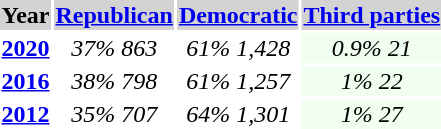<table wikitable>
<tr bgcolor=lightgrey>
<th>Year</th>
<th><a href='#'>Republican</a></th>
<th><a href='#'>Democratic</a></th>
<th><a href='#'>Third parties</a></th>
</tr>
<tr>
<td><strong><a href='#'>2020</a></strong></td>
<td style="text-align:center;" ><em>37%</em> <em>863</em></td>
<td style="text-align:center;" ><em>61%</em> <em>1,428</em></td>
<td style="text-align:center; background:honeyDew;"><em>0.9%</em> <em>21</em></td>
</tr>
<tr>
<td><strong><a href='#'>2016</a></strong></td>
<td style="text-align:center;" ><em>38%</em> <em>798</em></td>
<td style="text-align:center;" ><em>61%</em> <em>1,257</em></td>
<td style="text-align:center; background:honeyDew;"><em>1%</em> <em>22</em></td>
</tr>
<tr>
<td><strong><a href='#'>2012</a></strong></td>
<td style="text-align:center;" ><em>35%</em> <em>707</em></td>
<td style="text-align:center;" ><em>64%</em> <em>1,301</em></td>
<td style="text-align:center; background:honeyDew;"><em>1%</em> <em>27</em></td>
</tr>
</table>
